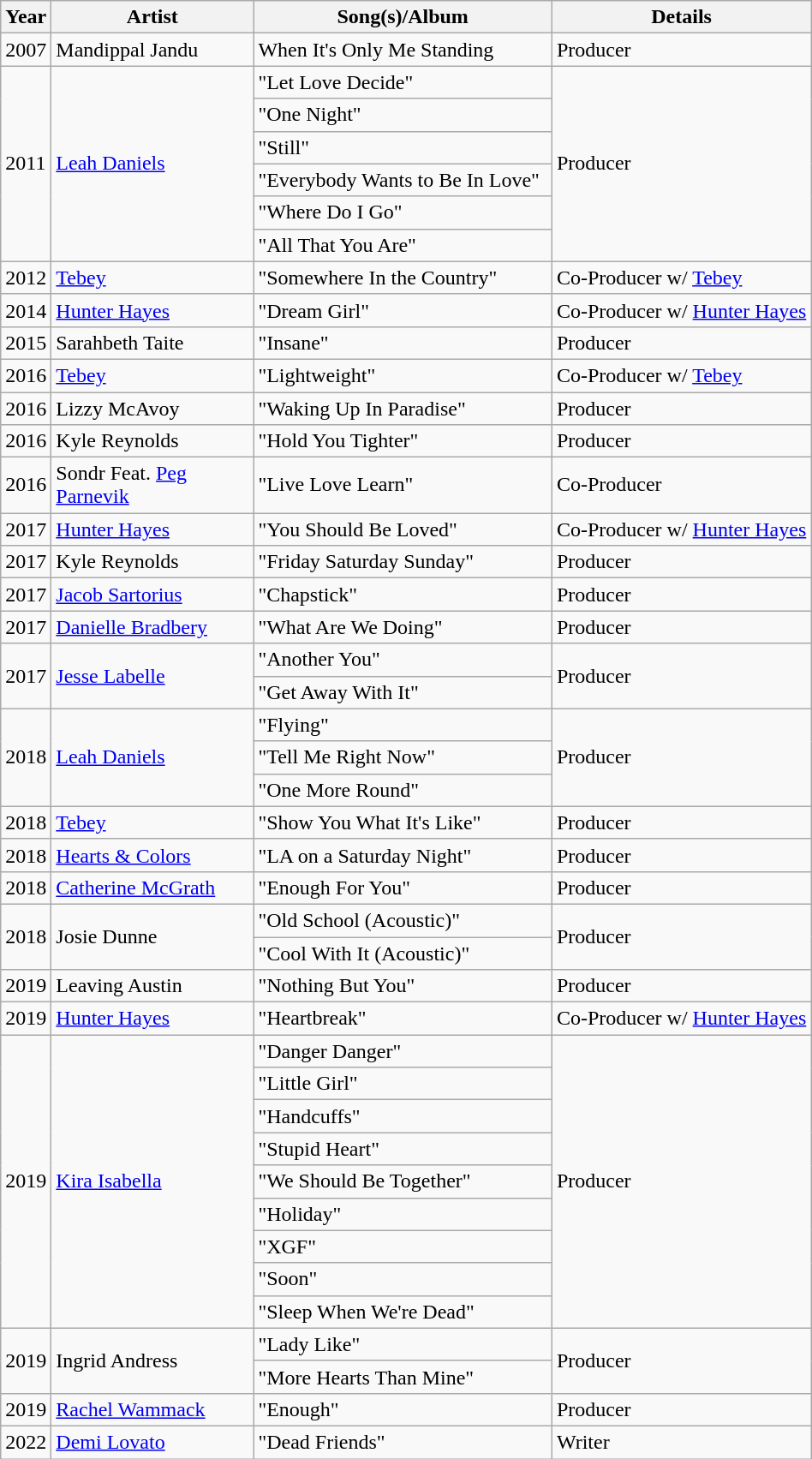<table class="wikitable">
<tr>
<th>Year</th>
<th style="width:150px;">Artist</th>
<th style="width:225px;">Song(s)/Album</th>
<th>Details</th>
</tr>
<tr>
<td>2007</td>
<td>Mandippal Jandu</td>
<td>When It's Only Me Standing</td>
<td>Producer</td>
</tr>
<tr>
<td rowspan="6">2011</td>
<td rowspan="6"><a href='#'>Leah Daniels</a></td>
<td>"Let Love Decide"</td>
<td rowspan="6">Producer</td>
</tr>
<tr>
<td>"One Night"</td>
</tr>
<tr>
<td>"Still"</td>
</tr>
<tr>
<td>"Everybody Wants to Be In Love"</td>
</tr>
<tr>
<td>"Where Do I Go"</td>
</tr>
<tr>
<td>"All That You Are"</td>
</tr>
<tr>
<td>2012</td>
<td><a href='#'>Tebey</a></td>
<td>"Somewhere In the Country"</td>
<td>Co-Producer w/ <a href='#'>Tebey</a></td>
</tr>
<tr>
<td>2014</td>
<td><a href='#'>Hunter Hayes</a></td>
<td>"Dream Girl"</td>
<td>Co-Producer w/ <a href='#'>Hunter Hayes</a></td>
</tr>
<tr>
<td>2015</td>
<td>Sarahbeth Taite</td>
<td>"Insane"</td>
<td>Producer</td>
</tr>
<tr>
<td>2016</td>
<td><a href='#'>Tebey</a></td>
<td>"Lightweight"</td>
<td>Co-Producer w/ <a href='#'>Tebey</a></td>
</tr>
<tr>
<td>2016</td>
<td>Lizzy McAvoy</td>
<td>"Waking Up In Paradise"</td>
<td>Producer</td>
</tr>
<tr>
<td>2016</td>
<td>Kyle Reynolds</td>
<td>"Hold You Tighter"</td>
<td>Producer</td>
</tr>
<tr>
<td>2016</td>
<td>Sondr Feat. <a href='#'>Peg Parnevik</a></td>
<td>"Live Love Learn"</td>
<td>Co-Producer</td>
</tr>
<tr>
<td>2017</td>
<td><a href='#'>Hunter Hayes</a></td>
<td>"You Should Be Loved"</td>
<td>Co-Producer w/ <a href='#'>Hunter Hayes</a></td>
</tr>
<tr>
<td>2017</td>
<td>Kyle Reynolds</td>
<td>"Friday Saturday Sunday"</td>
<td>Producer</td>
</tr>
<tr>
<td>2017</td>
<td><a href='#'>Jacob Sartorius</a></td>
<td>"Chapstick"</td>
<td>Producer</td>
</tr>
<tr>
<td>2017</td>
<td><a href='#'>Danielle Bradbery</a></td>
<td>"What Are We Doing"</td>
<td>Producer</td>
</tr>
<tr>
<td rowspan="2">2017</td>
<td rowspan="2"><a href='#'>Jesse Labelle</a></td>
<td>"Another You"</td>
<td rowspan="2">Producer</td>
</tr>
<tr>
<td>"Get Away With It"</td>
</tr>
<tr>
<td rowspan="3">2018</td>
<td rowspan="3"><a href='#'>Leah Daniels</a></td>
<td>"Flying"</td>
<td rowspan="3">Producer</td>
</tr>
<tr>
<td>"Tell Me Right Now"</td>
</tr>
<tr>
<td>"One More Round"</td>
</tr>
<tr>
<td>2018</td>
<td><a href='#'>Tebey</a></td>
<td>"Show You What It's Like"</td>
<td>Producer</td>
</tr>
<tr>
<td>2018</td>
<td><a href='#'>Hearts & Colors</a></td>
<td>"LA on a Saturday Night"</td>
<td>Producer</td>
</tr>
<tr>
<td>2018</td>
<td><a href='#'>Catherine McGrath</a></td>
<td>"Enough For You"</td>
<td>Producer</td>
</tr>
<tr>
<td rowspan="2">2018</td>
<td rowspan="2">Josie Dunne</td>
<td>"Old School (Acoustic)"</td>
<td rowspan="2">Producer</td>
</tr>
<tr>
<td>"Cool With It (Acoustic)"</td>
</tr>
<tr>
<td>2019</td>
<td>Leaving Austin</td>
<td>"Nothing But You"</td>
<td>Producer</td>
</tr>
<tr>
<td>2019</td>
<td><a href='#'>Hunter Hayes</a></td>
<td>"Heartbreak"</td>
<td>Co-Producer w/ <a href='#'>Hunter Hayes</a></td>
</tr>
<tr>
<td rowspan="9">2019</td>
<td rowspan="9"><a href='#'>Kira Isabella</a></td>
<td>"Danger Danger"</td>
<td rowspan="9">Producer</td>
</tr>
<tr>
<td>"Little Girl"</td>
</tr>
<tr>
<td>"Handcuffs"</td>
</tr>
<tr>
<td>"Stupid Heart"</td>
</tr>
<tr>
<td>"We Should Be Together"</td>
</tr>
<tr>
<td>"Holiday"</td>
</tr>
<tr>
<td>"XGF"</td>
</tr>
<tr>
<td>"Soon"</td>
</tr>
<tr>
<td>"Sleep When We're Dead"</td>
</tr>
<tr>
<td rowspan="2">2019</td>
<td rowspan="2">Ingrid Andress</td>
<td>"Lady Like"</td>
<td rowspan="2">Producer</td>
</tr>
<tr>
<td>"More Hearts Than Mine"</td>
</tr>
<tr>
<td>2019</td>
<td><a href='#'>Rachel Wammack</a></td>
<td>"Enough"</td>
<td>Producer</td>
</tr>
<tr>
<td>2022</td>
<td><a href='#'>Demi Lovato</a></td>
<td>"Dead Friends"</td>
<td>Writer</td>
</tr>
</table>
